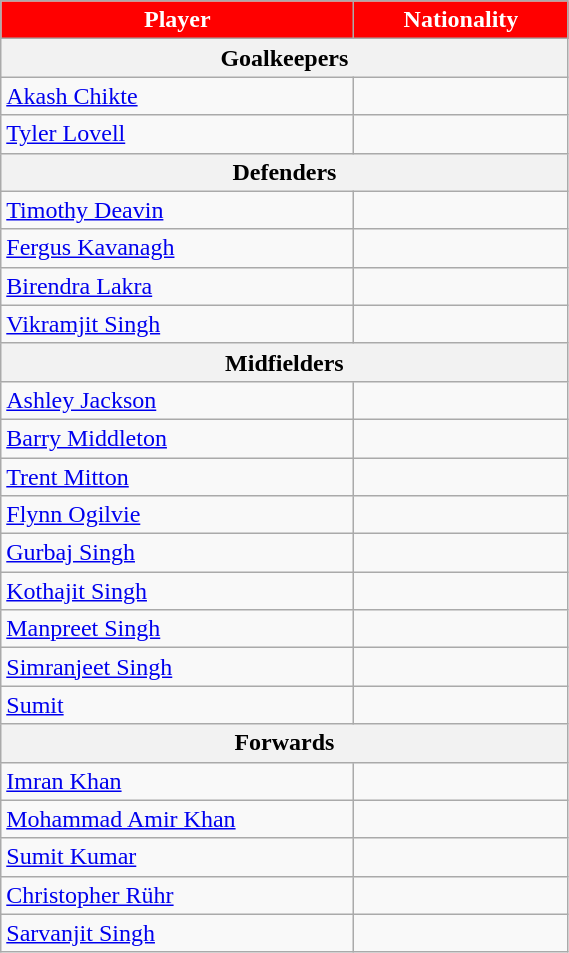<table class="wikitable" style="width:30%; text-align:center;">
<tr>
<th width=35% style="background: #FF0000; color:#FFFFFF">Player</th>
<th width=20% style="background: #FF0000; color:#FFFFFF">Nationality</th>
</tr>
<tr>
<th colspan="2">Goalkeepers</th>
</tr>
<tr>
<td style="text-align:left"><a href='#'>Akash Chikte</a></td>
<td style="text-align:left"></td>
</tr>
<tr>
<td style="text-align:left"><a href='#'>Tyler Lovell</a></td>
<td style="text-align:left"></td>
</tr>
<tr>
<th colspan="2">Defenders</th>
</tr>
<tr>
<td style="text-align:left"><a href='#'>Timothy Deavin</a></td>
<td style="text-align:left"></td>
</tr>
<tr>
<td style="text-align:left"><a href='#'>Fergus Kavanagh</a></td>
<td style="text-align:left"></td>
</tr>
<tr>
<td style="text-align:left"><a href='#'>Birendra Lakra</a></td>
<td style="text-align:left"></td>
</tr>
<tr>
<td style="text-align:left"><a href='#'>Vikramjit Singh</a></td>
<td style="text-align:left"></td>
</tr>
<tr>
<th colspan="2">Midfielders</th>
</tr>
<tr>
<td style="text-align:left"><a href='#'>Ashley Jackson</a></td>
<td style="text-align:left"></td>
</tr>
<tr>
<td style="text-align:left"><a href='#'>Barry Middleton</a></td>
<td style="text-align:left"></td>
</tr>
<tr>
<td style="text-align:left"><a href='#'>Trent Mitton</a></td>
<td style="text-align:left"></td>
</tr>
<tr>
<td style="text-align:left"><a href='#'>Flynn Ogilvie</a></td>
<td style="text-align:left"></td>
</tr>
<tr>
<td style="text-align:left"><a href='#'>Gurbaj Singh</a></td>
<td style="text-align:left"></td>
</tr>
<tr>
<td style="text-align:left"><a href='#'>Kothajit Singh</a></td>
<td style="text-align:left"></td>
</tr>
<tr>
<td style="text-align:left"><a href='#'>Manpreet Singh</a></td>
<td style="text-align:left"></td>
</tr>
<tr>
<td style="text-align:left"><a href='#'>Simranjeet Singh</a></td>
<td style="text-align:left"></td>
</tr>
<tr>
<td style="text-align:left"><a href='#'>Sumit</a></td>
<td style="text-align:left"></td>
</tr>
<tr>
<th colspan="2">Forwards</th>
</tr>
<tr>
<td style="text-align:left"><a href='#'>Imran Khan</a></td>
<td style="text-align:left"></td>
</tr>
<tr>
<td style="text-align:left"><a href='#'>Mohammad Amir Khan</a></td>
<td style="text-align:left"></td>
</tr>
<tr>
<td style="text-align:left"><a href='#'>Sumit Kumar</a></td>
<td style="text-align:left"></td>
</tr>
<tr>
<td style="text-align:left"><a href='#'>Christopher Rühr</a></td>
<td style="text-align:left"></td>
</tr>
<tr>
<td style="text-align:left"><a href='#'>Sarvanjit Singh</a></td>
<td style="text-align:left"></td>
</tr>
</table>
